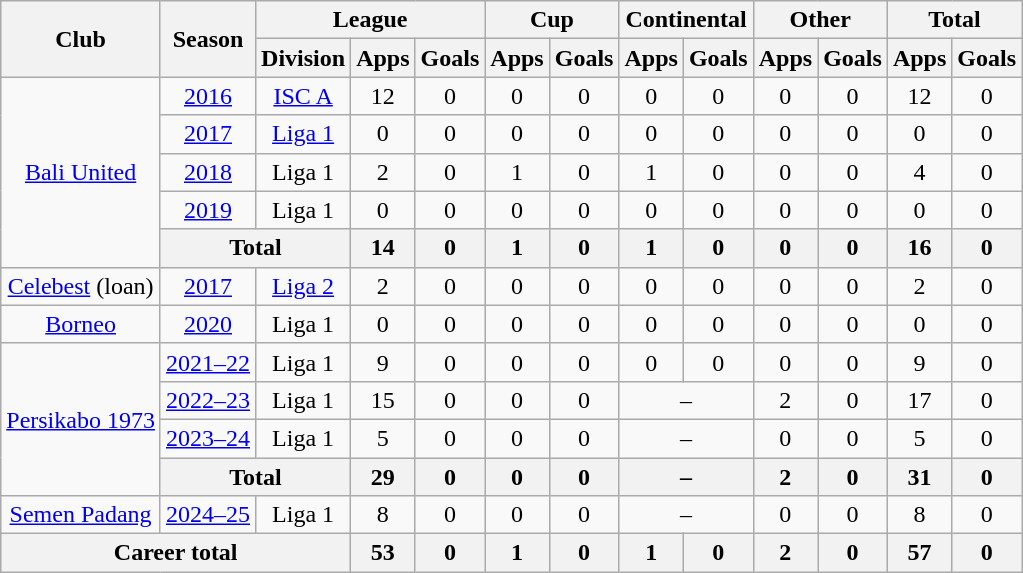<table class="wikitable" style="text-align:center">
<tr>
<th rowspan="2">Club</th>
<th rowspan="2">Season</th>
<th colspan="3">League</th>
<th colspan="2">Cup</th>
<th colspan="2">Continental</th>
<th colspan="2">Other</th>
<th colspan="2">Total</th>
</tr>
<tr>
<th>Division</th>
<th>Apps</th>
<th>Goals</th>
<th>Apps</th>
<th>Goals</th>
<th>Apps</th>
<th>Goals</th>
<th>Apps</th>
<th>Goals</th>
<th>Apps</th>
<th>Goals</th>
</tr>
<tr>
<td rowspan="5" valign="center"><a href='#'>Bali United</a></td>
<td><a href='#'>2016</a></td>
<td><a href='#'>ISC A</a></td>
<td>12</td>
<td>0</td>
<td>0</td>
<td>0</td>
<td>0</td>
<td>0</td>
<td>0</td>
<td>0</td>
<td>12</td>
<td>0</td>
</tr>
<tr>
<td><a href='#'>2017</a></td>
<td rowspan="1" valign="center"><a href='#'>Liga 1</a></td>
<td>0</td>
<td>0</td>
<td>0</td>
<td>0</td>
<td>0</td>
<td>0</td>
<td>0</td>
<td>0</td>
<td>0</td>
<td>0</td>
</tr>
<tr>
<td><a href='#'>2018</a></td>
<td rowspan="1" valign="center">Liga 1</td>
<td>2</td>
<td>0</td>
<td>1</td>
<td>0</td>
<td>1</td>
<td>0</td>
<td>0</td>
<td>0</td>
<td>4</td>
<td>0</td>
</tr>
<tr>
<td><a href='#'>2019</a></td>
<td rowspan="1" valign="center">Liga 1</td>
<td>0</td>
<td>0</td>
<td>0</td>
<td>0</td>
<td>0</td>
<td>0</td>
<td>0</td>
<td>0</td>
<td>0</td>
<td>0</td>
</tr>
<tr>
<th colspan="2">Total</th>
<th>14</th>
<th>0</th>
<th>1</th>
<th>0</th>
<th>1</th>
<th>0</th>
<th>0</th>
<th>0</th>
<th>16</th>
<th>0</th>
</tr>
<tr>
<td><a href='#'>Celebest</a> (loan)</td>
<td><a href='#'>2017</a></td>
<td rowspan="1" valign="center"><a href='#'>Liga 2</a></td>
<td>2</td>
<td>0</td>
<td>0</td>
<td>0</td>
<td>0</td>
<td>0</td>
<td>0</td>
<td>0</td>
<td>2</td>
<td>0</td>
</tr>
<tr>
<td rowspan="1" valign="center"><a href='#'>Borneo</a></td>
<td><a href='#'>2020</a></td>
<td rowspan="1" valign="center">Liga 1</td>
<td>0</td>
<td>0</td>
<td>0</td>
<td>0</td>
<td>0</td>
<td>0</td>
<td>0</td>
<td>0</td>
<td>0</td>
<td>0</td>
</tr>
<tr>
<td rowspan="4" valign="center"><a href='#'>Persikabo 1973</a></td>
<td><a href='#'>2021–22</a></td>
<td rowspan="1" valign="center">Liga 1</td>
<td>9</td>
<td>0</td>
<td>0</td>
<td>0</td>
<td>0</td>
<td>0</td>
<td>0</td>
<td>0</td>
<td>9</td>
<td>0</td>
</tr>
<tr>
<td><a href='#'>2022–23</a></td>
<td>Liga 1</td>
<td>15</td>
<td>0</td>
<td>0</td>
<td>0</td>
<td colspan="2">–</td>
<td>2</td>
<td>0</td>
<td>17</td>
<td>0</td>
</tr>
<tr>
<td><a href='#'>2023–24</a></td>
<td>Liga 1</td>
<td>5</td>
<td>0</td>
<td>0</td>
<td>0</td>
<td colspan="2">–</td>
<td>0</td>
<td>0</td>
<td>5</td>
<td>0</td>
</tr>
<tr>
<th colspan="2">Total</th>
<th>29</th>
<th>0</th>
<th>0</th>
<th>0</th>
<th colspan="2">–</th>
<th>2</th>
<th>0</th>
<th>31</th>
<th>0</th>
</tr>
<tr>
<td><a href='#'>Semen Padang</a></td>
<td><a href='#'>2024–25</a></td>
<td>Liga 1</td>
<td>8</td>
<td>0</td>
<td>0</td>
<td>0</td>
<td colspan="2">–</td>
<td>0</td>
<td>0</td>
<td>8</td>
<td>0</td>
</tr>
<tr>
<th colspan="3">Career total</th>
<th>53</th>
<th>0</th>
<th>1</th>
<th>0</th>
<th>1</th>
<th>0</th>
<th>2</th>
<th>0</th>
<th>57</th>
<th>0</th>
</tr>
</table>
